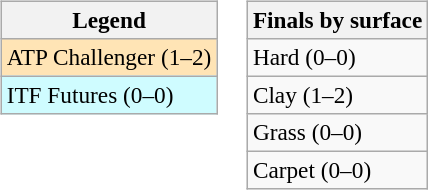<table>
<tr valign=top>
<td><br><table class=wikitable style=font-size:97%>
<tr>
<th>Legend</th>
</tr>
<tr bgcolor=moccasin>
<td>ATP Challenger (1–2)</td>
</tr>
<tr bgcolor=cffcff>
<td>ITF Futures (0–0)</td>
</tr>
</table>
</td>
<td><br><table class=wikitable style=font-size:97%>
<tr>
<th>Finals by surface</th>
</tr>
<tr>
<td>Hard (0–0)</td>
</tr>
<tr>
<td>Clay (1–2)</td>
</tr>
<tr>
<td>Grass (0–0)</td>
</tr>
<tr>
<td>Carpet (0–0)</td>
</tr>
</table>
</td>
</tr>
</table>
